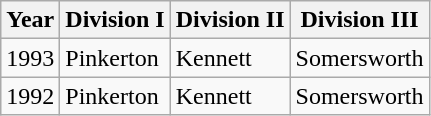<table class="wikitable">
<tr>
<th>Year</th>
<th>Division I</th>
<th>Division II</th>
<th>Division III</th>
</tr>
<tr>
<td>1993</td>
<td>Pinkerton</td>
<td>Kennett</td>
<td>Somersworth</td>
</tr>
<tr>
<td>1992</td>
<td>Pinkerton</td>
<td>Kennett</td>
<td>Somersworth</td>
</tr>
</table>
